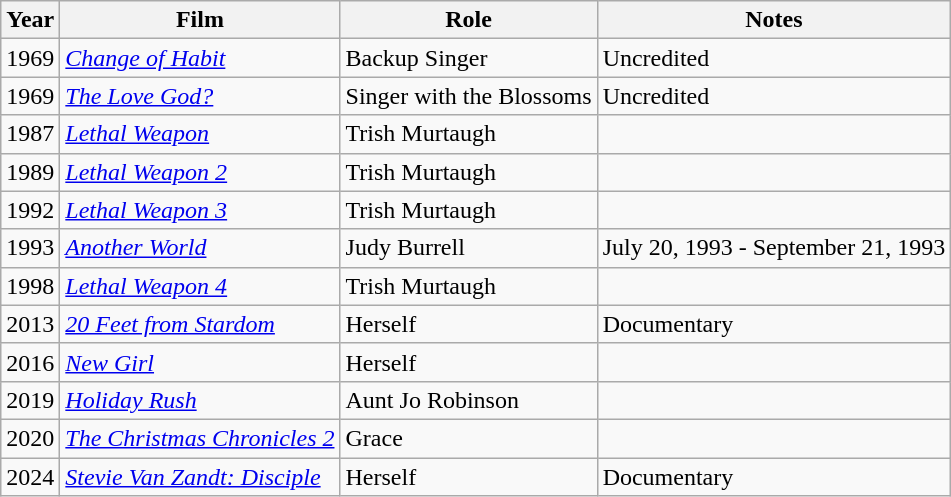<table class="wikitable sortable">
<tr>
<th>Year</th>
<th>Film</th>
<th>Role</th>
<th>Notes</th>
</tr>
<tr>
<td>1969</td>
<td><em><a href='#'>Change of Habit</a></em></td>
<td>Backup Singer</td>
<td>Uncredited</td>
</tr>
<tr>
<td>1969</td>
<td><em><a href='#'>The Love God?</a></em></td>
<td>Singer with the Blossoms</td>
<td>Uncredited</td>
</tr>
<tr>
<td>1987</td>
<td><em><a href='#'>Lethal Weapon</a></em></td>
<td>Trish Murtaugh</td>
<td></td>
</tr>
<tr>
<td>1989</td>
<td><em><a href='#'>Lethal Weapon 2</a></em></td>
<td>Trish Murtaugh</td>
<td></td>
</tr>
<tr>
<td>1992</td>
<td><em><a href='#'>Lethal Weapon 3</a></em></td>
<td>Trish Murtaugh</td>
<td></td>
</tr>
<tr>
<td>1993</td>
<td><em><a href='#'>Another World</a></em></td>
<td>Judy Burrell</td>
<td>July 20, 1993 - September 21, 1993</td>
</tr>
<tr>
<td>1998</td>
<td><em><a href='#'>Lethal Weapon 4</a></em></td>
<td>Trish Murtaugh</td>
<td></td>
</tr>
<tr>
<td>2013</td>
<td><em><a href='#'>20 Feet from Stardom</a></em></td>
<td>Herself</td>
<td>Documentary</td>
</tr>
<tr>
<td>2016</td>
<td><em><a href='#'>New Girl</a></em></td>
<td>Herself</td>
<td></td>
</tr>
<tr>
<td>2019</td>
<td><em><a href='#'>Holiday Rush</a></em></td>
<td>Aunt Jo Robinson</td>
<td></td>
</tr>
<tr>
<td>2020</td>
<td><em><a href='#'>The Christmas Chronicles 2</a></em></td>
<td>Grace</td>
<td></td>
</tr>
<tr>
<td>2024</td>
<td><em><a href='#'>Stevie Van Zandt: Disciple</a></em></td>
<td>Herself</td>
<td>Documentary</td>
</tr>
</table>
